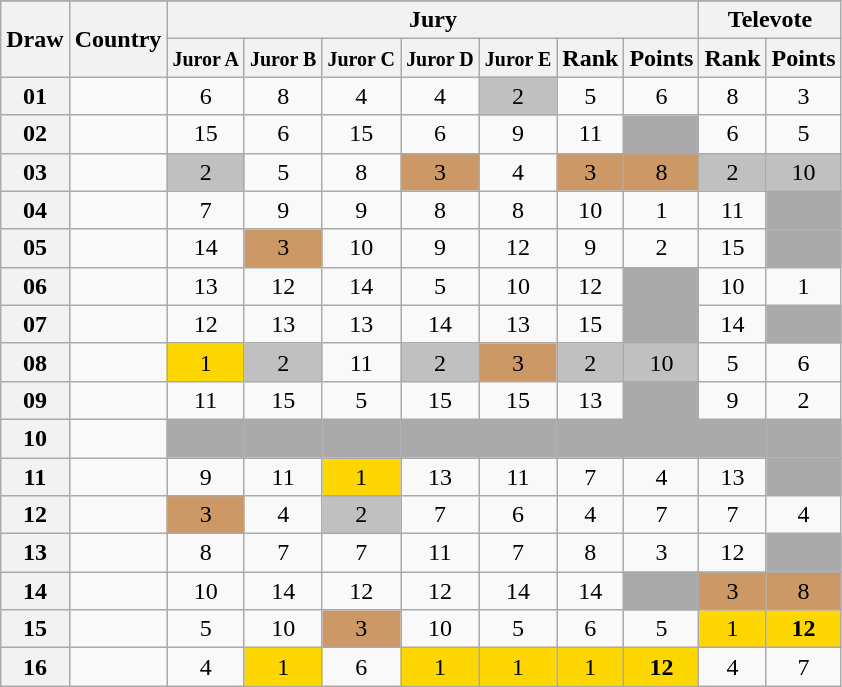<table class="sortable wikitable collapsible plainrowheaders" style="text-align:center;">
<tr>
</tr>
<tr>
<th scope="col" rowspan="2">Draw</th>
<th scope="col" rowspan="2">Country</th>
<th scope="col" colspan="7">Jury</th>
<th scope="col" colspan="2">Televote</th>
</tr>
<tr>
<th scope="col"><small>Juror A</small></th>
<th scope="col"><small>Juror B</small></th>
<th scope="col"><small>Juror C</small></th>
<th scope="col"><small>Juror D</small></th>
<th scope="col"><small>Juror E</small></th>
<th scope="col">Rank</th>
<th scope="col">Points</th>
<th scope="col">Rank</th>
<th scope="col">Points</th>
</tr>
<tr>
<th scope="row" style="text-align:center;">01</th>
<td style="text-align:left;"></td>
<td>6</td>
<td>8</td>
<td>4</td>
<td>4</td>
<td style="background:silver;">2</td>
<td>5</td>
<td>6</td>
<td>8</td>
<td>3</td>
</tr>
<tr>
<th scope="row" style="text-align:center;">02</th>
<td style="text-align:left;"></td>
<td>15</td>
<td>6</td>
<td>15</td>
<td>6</td>
<td>9</td>
<td>11</td>
<td style="background:#AAAAAA;"></td>
<td>6</td>
<td>5</td>
</tr>
<tr>
<th scope="row" style="text-align:center;">03</th>
<td style="text-align:left;"></td>
<td style="background:silver;">2</td>
<td>5</td>
<td>8</td>
<td style="background:#CC9966;">3</td>
<td>4</td>
<td style="background:#CC9966;">3</td>
<td style="background:#CC9966;">8</td>
<td style="background:silver;">2</td>
<td style="background:silver;">10</td>
</tr>
<tr>
<th scope="row" style="text-align:center;">04</th>
<td style="text-align:left;"></td>
<td>7</td>
<td>9</td>
<td>9</td>
<td>8</td>
<td>8</td>
<td>10</td>
<td>1</td>
<td>11</td>
<td style="background:#AAAAAA;"></td>
</tr>
<tr>
<th scope="row" style="text-align:center;">05</th>
<td style="text-align:left;"></td>
<td>14</td>
<td style="background:#CC9966;">3</td>
<td>10</td>
<td>9</td>
<td>12</td>
<td>9</td>
<td>2</td>
<td>15</td>
<td style="background:#AAAAAA;"></td>
</tr>
<tr>
<th scope="row" style="text-align:center;">06</th>
<td style="text-align:left;"></td>
<td>13</td>
<td>12</td>
<td>14</td>
<td>5</td>
<td>10</td>
<td>12</td>
<td style="background:#AAAAAA;"></td>
<td>10</td>
<td>1</td>
</tr>
<tr>
<th scope="row" style="text-align:center;">07</th>
<td style="text-align:left;"></td>
<td>12</td>
<td>13</td>
<td>13</td>
<td>14</td>
<td>13</td>
<td>15</td>
<td style="background:#AAAAAA;"></td>
<td>14</td>
<td style="background:#AAAAAA;"></td>
</tr>
<tr>
<th scope="row" style="text-align:center;">08</th>
<td style="text-align:left;"></td>
<td style="background:gold;">1</td>
<td style="background:silver;">2</td>
<td>11</td>
<td style="background:silver;">2</td>
<td style="background:#CC9966;">3</td>
<td style="background:silver;">2</td>
<td style="background:silver;">10</td>
<td>5</td>
<td>6</td>
</tr>
<tr>
<th scope="row" style="text-align:center;">09</th>
<td style="text-align:left;"></td>
<td>11</td>
<td>15</td>
<td>5</td>
<td>15</td>
<td>15</td>
<td>13</td>
<td style="background:#AAAAAA;"></td>
<td>9</td>
<td>2</td>
</tr>
<tr class="sortbottom">
<th scope="row" style="text-align:center;">10</th>
<td style="text-align:left;"></td>
<td style="background:#AAAAAA;"></td>
<td style="background:#AAAAAA;"></td>
<td style="background:#AAAAAA;"></td>
<td style="background:#AAAAAA;"></td>
<td style="background:#AAAAAA;"></td>
<td style="background:#AAAAAA;"></td>
<td style="background:#AAAAAA;"></td>
<td style="background:#AAAAAA;"></td>
<td style="background:#AAAAAA;"></td>
</tr>
<tr>
<th scope="row" style="text-align:center;">11</th>
<td style="text-align:left;"></td>
<td>9</td>
<td>11</td>
<td style="background:gold;">1</td>
<td>13</td>
<td>11</td>
<td>7</td>
<td>4</td>
<td>13</td>
<td style="background:#AAAAAA;"></td>
</tr>
<tr>
<th scope="row" style="text-align:center;">12</th>
<td style="text-align:left;"></td>
<td style="background:#CC9966;">3</td>
<td>4</td>
<td style="background:silver;">2</td>
<td>7</td>
<td>6</td>
<td>4</td>
<td>7</td>
<td>7</td>
<td>4</td>
</tr>
<tr>
<th scope="row" style="text-align:center;">13</th>
<td style="text-align:left;"></td>
<td>8</td>
<td>7</td>
<td>7</td>
<td>11</td>
<td>7</td>
<td>8</td>
<td>3</td>
<td>12</td>
<td style="background:#AAAAAA;"></td>
</tr>
<tr>
<th scope="row" style="text-align:center;">14</th>
<td style="text-align:left;"></td>
<td>10</td>
<td>14</td>
<td>12</td>
<td>12</td>
<td>14</td>
<td>14</td>
<td style="background:#AAAAAA;"></td>
<td style="background:#CC9966;">3</td>
<td style="background:#CC9966;">8</td>
</tr>
<tr>
<th scope="row" style="text-align:center;">15</th>
<td style="text-align:left;"></td>
<td>5</td>
<td>10</td>
<td style="background:#CC9966;">3</td>
<td>10</td>
<td>5</td>
<td>6</td>
<td>5</td>
<td style="background:gold;">1</td>
<td style="background:gold;"><strong>12</strong></td>
</tr>
<tr>
<th scope="row" style="text-align:center;">16</th>
<td style="text-align:left;"></td>
<td>4</td>
<td style="background:gold;">1</td>
<td>6</td>
<td style="background:gold;">1</td>
<td style="background:gold;">1</td>
<td style="background:gold;">1</td>
<td style="background:gold;"><strong>12</strong></td>
<td>4</td>
<td>7</td>
</tr>
</table>
